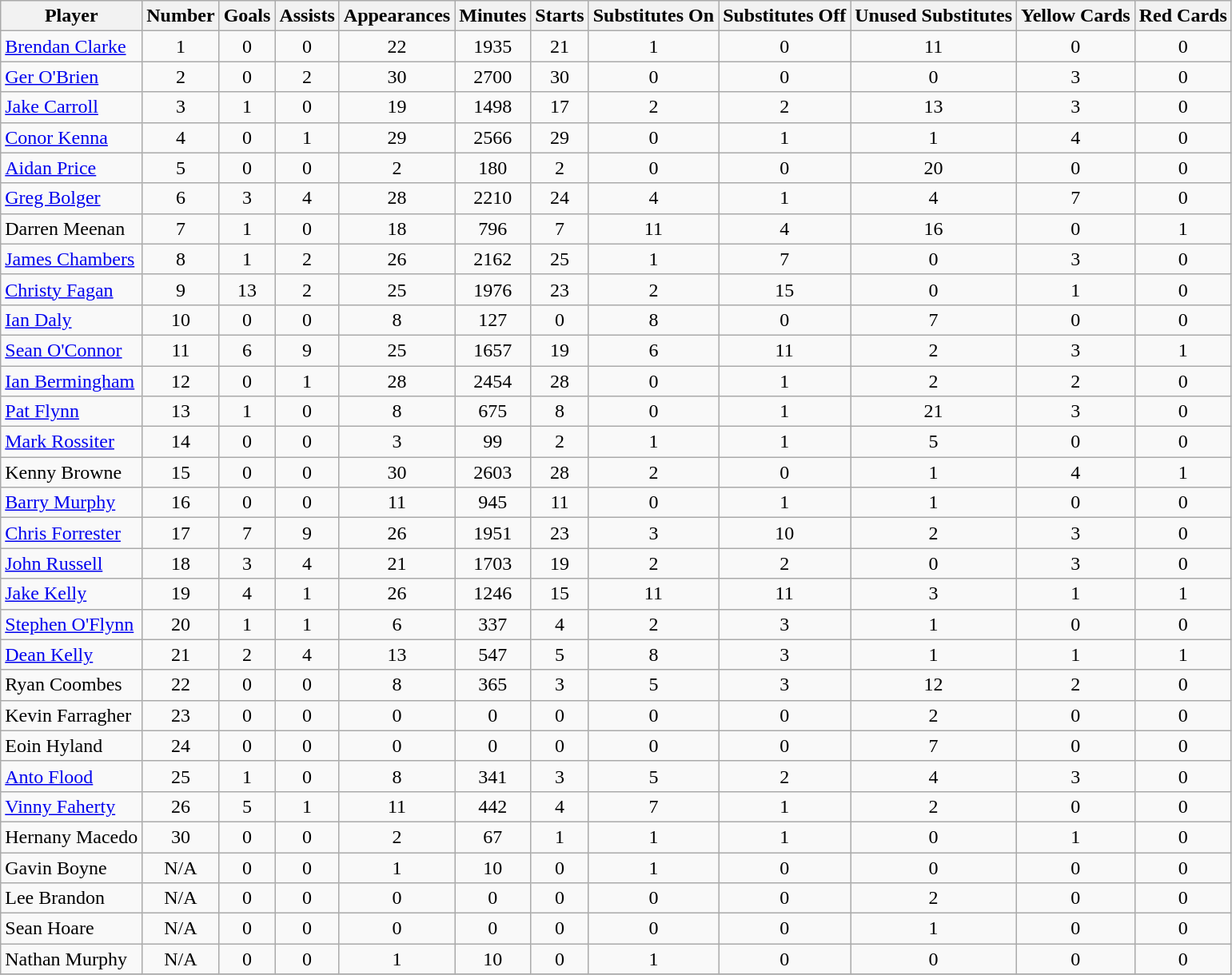<table class="wikitable">
<tr>
<th>Player</th>
<th>Number</th>
<th>Goals</th>
<th>Assists</th>
<th>Appearances</th>
<th>Minutes</th>
<th>Starts</th>
<th>Substitutes On</th>
<th>Substitutes Off</th>
<th>Unused Substitutes</th>
<th>Yellow Cards</th>
<th>Red Cards</th>
</tr>
<tr>
<td> <a href='#'>Brendan Clarke</a></td>
<td align=center>1</td>
<td align=center>0</td>
<td align=center>0</td>
<td align=center>22</td>
<td align=center>1935</td>
<td align=center>21</td>
<td align=center>1</td>
<td align=center>0</td>
<td align=center>11</td>
<td align=center>0</td>
<td align=center>0</td>
</tr>
<tr>
<td> <a href='#'>Ger O'Brien</a></td>
<td align=center>2</td>
<td align=center>0</td>
<td align=center>2</td>
<td align=center>30</td>
<td align=center>2700</td>
<td align=center>30</td>
<td align=center>0</td>
<td align=center>0</td>
<td align=center>0</td>
<td align=center>3</td>
<td align=center>0</td>
</tr>
<tr>
<td> <a href='#'>Jake Carroll</a></td>
<td align=center>3</td>
<td align=center>1</td>
<td align=center>0</td>
<td align=center>19</td>
<td align=center>1498</td>
<td align=center>17</td>
<td align=center>2</td>
<td align=center>2</td>
<td align=center>13</td>
<td align=center>3</td>
<td align=center>0</td>
</tr>
<tr>
<td> <a href='#'>Conor Kenna</a></td>
<td align=center>4</td>
<td align=center>0</td>
<td align=center>1</td>
<td align=center>29</td>
<td align=center>2566</td>
<td align=center>29</td>
<td align=center>0</td>
<td align=center>1</td>
<td align=center>1</td>
<td align=center>4</td>
<td align=center>0</td>
</tr>
<tr>
<td> <a href='#'>Aidan Price</a></td>
<td align=center>5</td>
<td align=center>0</td>
<td align=center>0</td>
<td align=center>2</td>
<td align=center>180</td>
<td align=center>2</td>
<td align=center>0</td>
<td align=center>0</td>
<td align=center>20</td>
<td align=center>0</td>
<td align=center>0</td>
</tr>
<tr>
<td> <a href='#'>Greg Bolger</a></td>
<td align=center>6</td>
<td align=center>3</td>
<td align=center>4</td>
<td align=center>28</td>
<td align=center>2210</td>
<td align=center>24</td>
<td align=center>4</td>
<td align=center>1</td>
<td align=center>4</td>
<td align=center>7</td>
<td align=center>0</td>
</tr>
<tr>
<td> Darren Meenan</td>
<td align=center>7</td>
<td align=center>1</td>
<td align=center>0</td>
<td align=center>18</td>
<td align=center>796</td>
<td align=center>7</td>
<td align=center>11</td>
<td align=center>4</td>
<td align=center>16</td>
<td align=center>0</td>
<td align=center>1</td>
</tr>
<tr>
<td> <a href='#'>James Chambers</a></td>
<td align=center>8</td>
<td align=center>1</td>
<td align=center>2</td>
<td align=center>26</td>
<td align=center>2162</td>
<td align=center>25</td>
<td align=center>1</td>
<td align=center>7</td>
<td align=center>0</td>
<td align=center>3</td>
<td align=center>0</td>
</tr>
<tr>
<td> <a href='#'>Christy Fagan</a></td>
<td align=center>9</td>
<td align=center>13</td>
<td align=center>2</td>
<td align=center>25</td>
<td align=center>1976</td>
<td align=center>23</td>
<td align=center>2</td>
<td align=center>15</td>
<td align=center>0</td>
<td align=center>1</td>
<td align=center>0</td>
</tr>
<tr>
<td> <a href='#'>Ian Daly</a></td>
<td align=center>10</td>
<td align=center>0</td>
<td align=center>0</td>
<td align=center>8</td>
<td align=center>127</td>
<td align=center>0</td>
<td align=center>8</td>
<td align=center>0</td>
<td align=center>7</td>
<td align=center>0</td>
<td align=center>0</td>
</tr>
<tr>
<td> <a href='#'>Sean O'Connor</a></td>
<td align=center>11</td>
<td align=center>6</td>
<td align=center>9</td>
<td align=center>25</td>
<td align=center>1657</td>
<td align=center>19</td>
<td align=center>6</td>
<td align=center>11</td>
<td align=center>2</td>
<td align=center>3</td>
<td align=center>1</td>
</tr>
<tr>
<td> <a href='#'>Ian Bermingham</a></td>
<td align=center>12</td>
<td align=center>0</td>
<td align=center>1</td>
<td align=center>28</td>
<td align=center>2454</td>
<td align=center>28</td>
<td align=center>0</td>
<td align=center>1</td>
<td align=center>2</td>
<td align=center>2</td>
<td align=center>0</td>
</tr>
<tr>
<td> <a href='#'>Pat Flynn</a></td>
<td align=center>13</td>
<td align=center>1</td>
<td align=center>0</td>
<td align=center>8</td>
<td align=center>675</td>
<td align=center>8</td>
<td align=center>0</td>
<td align=center>1</td>
<td align=center>21</td>
<td align=center>3</td>
<td align=center>0</td>
</tr>
<tr>
<td> <a href='#'>Mark Rossiter</a></td>
<td align=center>14</td>
<td align=center>0</td>
<td align=center>0</td>
<td align=center>3</td>
<td align=center>99</td>
<td align=center>2</td>
<td align=center>1</td>
<td align=center>1</td>
<td align=center>5</td>
<td align=center>0</td>
<td align=center>0</td>
</tr>
<tr>
<td> Kenny Browne</td>
<td align=center>15</td>
<td align=center>0</td>
<td align=center>0</td>
<td align=center>30</td>
<td align=center>2603</td>
<td align=center>28</td>
<td align=center>2</td>
<td align=center>0</td>
<td align=center>1</td>
<td align=center>4</td>
<td align=center>1</td>
</tr>
<tr>
<td> <a href='#'>Barry Murphy</a></td>
<td align=center>16</td>
<td align=center>0</td>
<td align=center>0</td>
<td align=center>11</td>
<td align=center>945</td>
<td align=center>11</td>
<td align=center>0</td>
<td align=center>1</td>
<td align=center>1</td>
<td align=center>0</td>
<td align=center>0</td>
</tr>
<tr>
<td> <a href='#'>Chris Forrester</a></td>
<td align=center>17</td>
<td align=center>7</td>
<td align=center>9</td>
<td align=center>26</td>
<td align=center>1951</td>
<td align=center>23</td>
<td align=center>3</td>
<td align=center>10</td>
<td align=center>2</td>
<td align=center>3</td>
<td align=center>0</td>
</tr>
<tr>
<td> <a href='#'>John Russell</a></td>
<td align=center>18</td>
<td align=center>3</td>
<td align=center>4</td>
<td align=center>21</td>
<td align=center>1703</td>
<td align=center>19</td>
<td align=center>2</td>
<td align=center>2</td>
<td align=center>0</td>
<td align=center>3</td>
<td align=center>0</td>
</tr>
<tr>
<td> <a href='#'>Jake Kelly</a></td>
<td align=center>19</td>
<td align=center>4</td>
<td align=center>1</td>
<td align=center>26</td>
<td align=center>1246</td>
<td align=center>15</td>
<td align=center>11</td>
<td align=center>11</td>
<td align=center>3</td>
<td align=center>1</td>
<td align=center>1</td>
</tr>
<tr>
<td> <a href='#'>Stephen O'Flynn</a></td>
<td align=center>20</td>
<td align=center>1</td>
<td align=center>1</td>
<td align=center>6</td>
<td align=center>337</td>
<td align=center>4</td>
<td align=center>2</td>
<td align=center>3</td>
<td align=center>1</td>
<td align=center>0</td>
<td align=center>0</td>
</tr>
<tr>
<td> <a href='#'>Dean Kelly</a></td>
<td align=center>21</td>
<td align=center>2</td>
<td align=center>4</td>
<td align=center>13</td>
<td align=center>547</td>
<td align=center>5</td>
<td align=center>8</td>
<td align=center>3</td>
<td align=center>1</td>
<td align=center>1</td>
<td align=center>1</td>
</tr>
<tr>
<td> Ryan Coombes</td>
<td align=center>22</td>
<td align=center>0</td>
<td align=center>0</td>
<td align=center>8</td>
<td align=center>365</td>
<td align=center>3</td>
<td align=center>5</td>
<td align=center>3</td>
<td align=center>12</td>
<td align=center>2</td>
<td align=center>0</td>
</tr>
<tr>
<td> Kevin Farragher</td>
<td align=center>23</td>
<td align=center>0</td>
<td align=center>0</td>
<td align=center>0</td>
<td align=center>0</td>
<td align=center>0</td>
<td align=center>0</td>
<td align=center>0</td>
<td align=center>2</td>
<td align=center>0</td>
<td align=center>0</td>
</tr>
<tr>
<td> Eoin Hyland</td>
<td align=center>24</td>
<td align=center>0</td>
<td align=center>0</td>
<td align=center>0</td>
<td align=center>0</td>
<td align=center>0</td>
<td align=center>0</td>
<td align=center>0</td>
<td align=center>7</td>
<td align=center>0</td>
<td align=center>0</td>
</tr>
<tr>
<td> <a href='#'>Anto Flood</a></td>
<td align=center>25</td>
<td align=center>1</td>
<td align=center>0</td>
<td align=center>8</td>
<td align=center>341</td>
<td align=center>3</td>
<td align=center>5</td>
<td align=center>2</td>
<td align=center>4</td>
<td align=center>3</td>
<td align=center>0</td>
</tr>
<tr>
<td> <a href='#'>Vinny Faherty</a></td>
<td align=center>26</td>
<td align=center>5</td>
<td align=center>1</td>
<td align=center>11</td>
<td align=center>442</td>
<td align=center>4</td>
<td align=center>7</td>
<td align=center>1</td>
<td align=center>2</td>
<td align=center>0</td>
<td align=center>0</td>
</tr>
<tr>
<td> Hernany Macedo</td>
<td align=center>30</td>
<td align=center>0</td>
<td align=center>0</td>
<td align=center>2</td>
<td align=center>67</td>
<td align=center>1</td>
<td align=center>1</td>
<td align=center>1</td>
<td align=center>0</td>
<td align=center>1</td>
<td align=center>0</td>
</tr>
<tr>
<td> Gavin Boyne</td>
<td align=center>N/A</td>
<td align=center>0</td>
<td align=center>0</td>
<td align=center>1</td>
<td align=center>10</td>
<td align=center>0</td>
<td align=center>1</td>
<td align=center>0</td>
<td align=center>0</td>
<td align=center>0</td>
<td align=center>0</td>
</tr>
<tr>
<td> Lee Brandon</td>
<td align=center>N/A</td>
<td align=center>0</td>
<td align=center>0</td>
<td align=center>0</td>
<td align=center>0</td>
<td align=center>0</td>
<td align=center>0</td>
<td align=center>0</td>
<td align=center>2</td>
<td align=center>0</td>
<td align=center>0</td>
</tr>
<tr>
<td> Sean Hoare</td>
<td align=center>N/A</td>
<td align=center>0</td>
<td align=center>0</td>
<td align=center>0</td>
<td align=center>0</td>
<td align=center>0</td>
<td align=center>0</td>
<td align=center>0</td>
<td align=center>1</td>
<td align=center>0</td>
<td align=center>0</td>
</tr>
<tr>
<td> Nathan Murphy</td>
<td align=center>N/A</td>
<td align=center>0</td>
<td align=center>0</td>
<td align=center>1</td>
<td align=center>10</td>
<td align=center>0</td>
<td align=center>1</td>
<td align=center>0</td>
<td align=center>0</td>
<td align=center>0</td>
<td align=center>0</td>
</tr>
<tr>
</tr>
</table>
